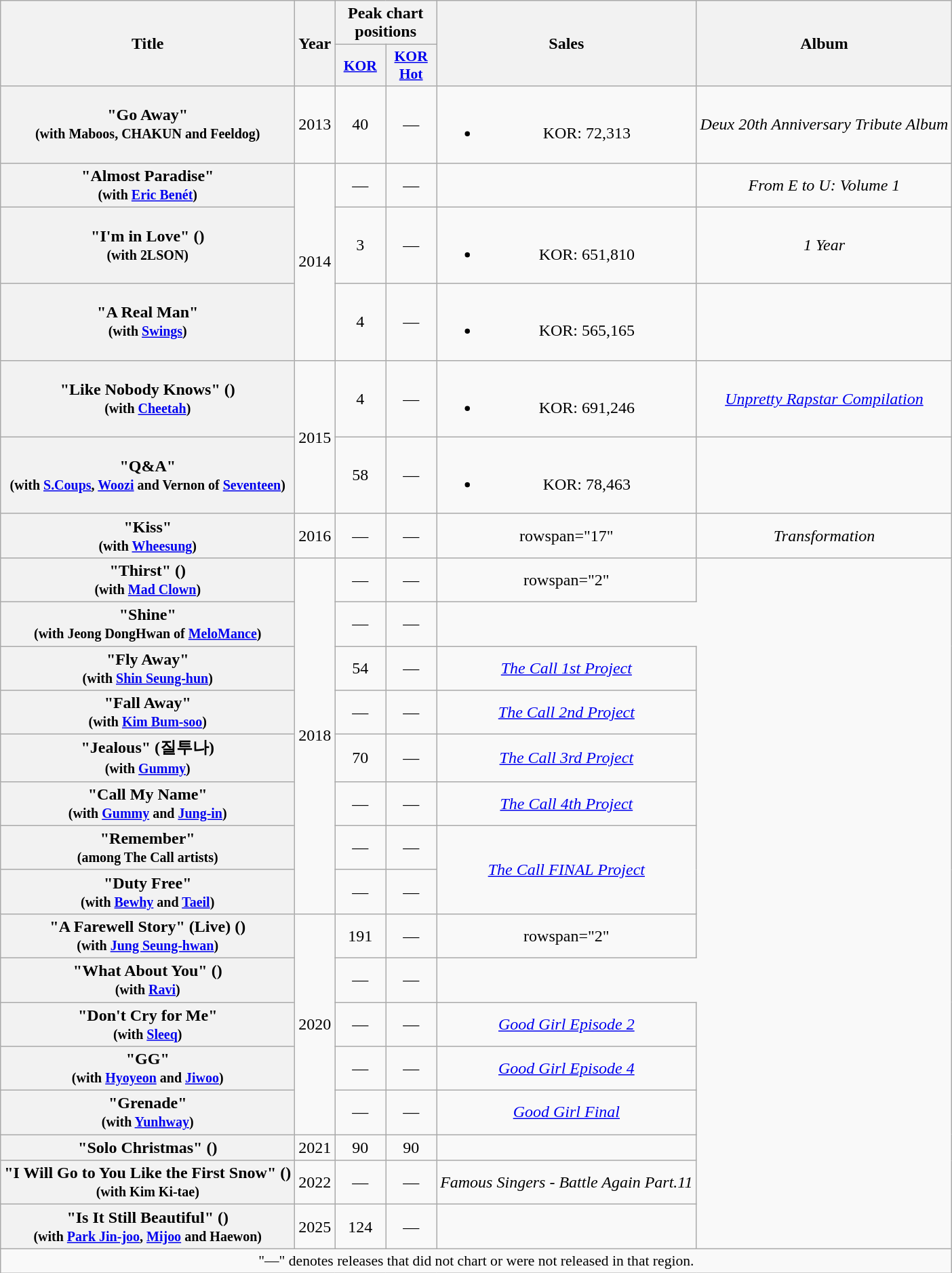<table class="wikitable plainrowheaders" style="text-align:center;">
<tr>
<th scope="col" rowspan="2">Title</th>
<th scope="col" rowspan="2">Year</th>
<th scope="col" colspan="2">Peak chart positions</th>
<th scope="col" rowspan="2">Sales</th>
<th scope="col" rowspan="2">Album</th>
</tr>
<tr>
<th style="width:3em;font-size:90%;"><a href='#'>KOR</a><br></th>
<th style="width:3em;font-size:90%;"><a href='#'>KOR Hot</a><br></th>
</tr>
<tr>
<th scope="row">"Go Away"<br><small>(with Maboos, CHAKUN and Feeldog)</small></th>
<td>2013</td>
<td>40</td>
<td>—</td>
<td><br><ul><li>KOR: 72,313</li></ul></td>
<td><em>Deux 20th Anniversary Tribute Album</em></td>
</tr>
<tr>
<th scope="row">"Almost Paradise"<br><small>(with <a href='#'>Eric Benét</a>)</small></th>
<td rowspan="3">2014</td>
<td>—</td>
<td>—</td>
<td></td>
<td><em>From E to U: Volume 1</em></td>
</tr>
<tr>
<th scope="row">"I'm in Love" ()<br><small>(with 2LSON)</small></th>
<td>3</td>
<td>—</td>
<td><br><ul><li>KOR: 651,810</li></ul></td>
<td><em>1 Year</em></td>
</tr>
<tr>
<th scope="row">"A Real Man"<br><small>(with <a href='#'>Swings</a>)</small></th>
<td>4</td>
<td>—</td>
<td><br><ul><li>KOR: 565,165</li></ul></td>
<td></td>
</tr>
<tr>
<th scope="row">"Like Nobody Knows" ()<br><small>(with <a href='#'>Cheetah</a>)</small></th>
<td rowspan="2">2015</td>
<td>4</td>
<td>—</td>
<td><br><ul><li>KOR: 691,246</li></ul></td>
<td><em><a href='#'>Unpretty Rapstar Compilation</a></em></td>
</tr>
<tr>
<th scope="row">"Q&A"<br><small>(with <a href='#'>S.Coups</a>, <a href='#'>Woozi</a> and Vernon of <a href='#'>Seventeen</a>)</small></th>
<td>58</td>
<td>—</td>
<td><br><ul><li>KOR: 78,463</li></ul></td>
<td></td>
</tr>
<tr>
<th scope="row">"Kiss"<br><small>(with <a href='#'>Wheesung</a>)</small></th>
<td>2016</td>
<td>—</td>
<td>—</td>
<td>rowspan="17" </td>
<td><em>Transformation</em></td>
</tr>
<tr>
<th scope="row">"Thirst" ()<br><small>(with <a href='#'>Mad Clown</a>)</small></th>
<td rowspan="8">2018</td>
<td>—</td>
<td>—</td>
<td>rowspan="2" </td>
</tr>
<tr>
<th scope="row">"Shine"<br><small>(with Jeong DongHwan of <a href='#'>MeloMance</a>)</small></th>
<td>—</td>
<td>—</td>
</tr>
<tr>
<th scope="row">"Fly Away"<br><small>(with <a href='#'>Shin Seung-hun</a>)</small></th>
<td>54</td>
<td>—</td>
<td><em><a href='#'>The Call 1st Project</a></em></td>
</tr>
<tr>
<th scope="row">"Fall Away"<br><small>(with <a href='#'>Kim Bum-soo</a>)</small></th>
<td>—</td>
<td>—</td>
<td><em><a href='#'>The Call 2nd Project</a></em></td>
</tr>
<tr>
<th scope="row">"Jealous" (질투나)<br><small>(with <a href='#'>Gummy</a>)</small></th>
<td>70</td>
<td>—</td>
<td><em><a href='#'>The Call 3rd Project</a></em></td>
</tr>
<tr>
<th scope="row">"Call My Name"<br><small>(with <a href='#'>Gummy</a> and <a href='#'>Jung-in</a>)</small></th>
<td>—</td>
<td>—</td>
<td><em><a href='#'>The Call 4th Project</a></em></td>
</tr>
<tr>
<th scope="row">"Remember"<br><small>(among The Call artists)</small></th>
<td>—</td>
<td>—</td>
<td rowspan="2"><em><a href='#'>The Call FINAL Project</a></em></td>
</tr>
<tr>
<th scope="row">"Duty Free"<br><small>(with <a href='#'>Bewhy</a> and <a href='#'>Taeil</a>)</small></th>
<td>—</td>
<td>—</td>
</tr>
<tr>
<th scope="row">"A Farewell Story" (Live) ()<br><small>(with <a href='#'>Jung Seung-hwan</a>)</small></th>
<td rowspan="5">2020</td>
<td>191</td>
<td>—</td>
<td>rowspan="2" </td>
</tr>
<tr>
<th scope="row">"What About You" ()<br><small>(with <a href='#'>Ravi</a>)</small></th>
<td>—</td>
<td>—</td>
</tr>
<tr>
<th scope="row">"Don't Cry for Me"<br><small>(with <a href='#'>Sleeq</a>)</small></th>
<td>—</td>
<td>—</td>
<td><em><a href='#'>Good Girl Episode 2</a></em></td>
</tr>
<tr>
<th scope="row">"GG"<br><small>(with <a href='#'>Hyoyeon</a> and <a href='#'>Jiwoo</a>)</small></th>
<td>—</td>
<td>—</td>
<td><em><a href='#'>Good Girl Episode 4</a></em></td>
</tr>
<tr>
<th scope="row">"Grenade"<br><small>(with <a href='#'>Yunhway</a>)</small></th>
<td>—</td>
<td>—</td>
<td><em><a href='#'>Good Girl Final</a></em></td>
</tr>
<tr>
<th scope="row">"Solo Christmas" ()<br></th>
<td>2021</td>
<td>90</td>
<td>90</td>
<td></td>
</tr>
<tr>
<th scope="row">"I Will Go to You Like the First Snow" ()<br><small>(with Kim Ki-tae)</small></th>
<td>2022</td>
<td>—</td>
<td>—</td>
<td><em>Famous Singers - Battle Again Part.11</em></td>
</tr>
<tr>
<th scope="row">"Is It Still Beautiful" ()<br><small>(with <a href='#'>Park Jin-joo</a>, <a href='#'>Mijoo</a> and Haewon)</small></th>
<td>2025</td>
<td>124</td>
<td>—</td>
<td></td>
</tr>
<tr>
<td colspan="6" style="font-size:90%">"—" denotes releases that did not chart or were not released in that region.</td>
</tr>
</table>
